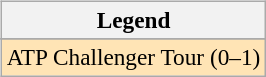<table>
<tr valign=top>
<td><br><table class=wikitable style=font-size:97%>
<tr>
<th>Legend</th>
</tr>
<tr bgcolor=e5d1cb>
</tr>
<tr bgcolor=moccasin>
<td>ATP Challenger Tour (0–1)</td>
</tr>
</table>
</td>
<td></td>
</tr>
</table>
